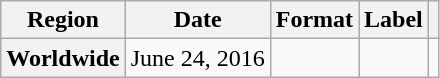<table class="wikitable plainrowheaders">
<tr>
<th scope="col">Region</th>
<th scope="col">Date</th>
<th scope="col">Format</th>
<th scope="col">Label</th>
<th scope="col"></th>
</tr>
<tr>
<th scope="row">Worldwide</th>
<td>June 24, 2016</td>
<td></td>
<td></td>
<td></td>
</tr>
</table>
